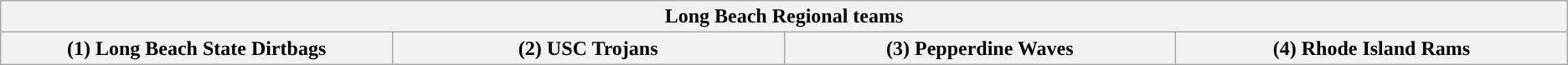<table class="wikitable">
<tr>
<th colspan=7>Long Beach Regional teams</th>
</tr>
<tr>
<th style="width: 14%; ">(1) Long Beach State Dirtbags</th>
<th style="width: 14%; ">(2) USC Trojans</th>
<th style="width: 14%; ">(3) Pepperdine Waves</th>
<th style="width: 14%; ">(4) Rhode Island Rams</th>
</tr>
</table>
